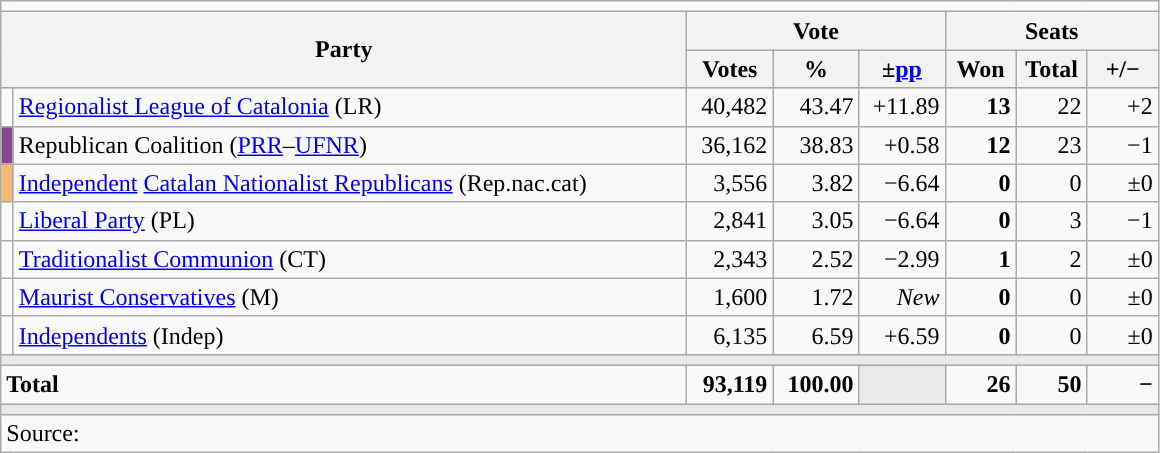<table class='wikitable' style='text-align:right; font-size:100%;'>
<tr>
<td colspan='8'></td>
</tr>
<tr bgcolor='#E9E9E9' align='center'>
<th align='left' rowspan='2' colspan='2' width='450'>Party</th>
<th colspan='3'>Vote</th>
<th colspan='3'>Seats</th>
</tr>
<tr bgcolor='#E9E9E9' align='center'>
<th width='50'>Votes</th>
<th width='50'>%</th>
<th width='50'>±<a href='#'>pp</a></th>
<th width='40'>Won</th>
<th width='40'>Total</th>
<th width='40'>+/−</th>
</tr>
<tr>
<td></td>
<td align='left'><a href='#'>Regionalist League of Catalonia</a> (LR)</td>
<td>40,482</td>
<td>43.47</td>
<td>+11.89</td>
<td><strong>13</strong></td>
<td>22</td>
<td>+2</td>
</tr>
<tr>
<td bgcolor='#864891'></td>
<td align='left'>Republican Coalition (<a href='#'>PRR</a>–<a href='#'>UFNR</a>)</td>
<td>36,162</td>
<td>38.83</td>
<td>+0.58</td>
<td><strong>12</strong></td>
<td>23</td>
<td>−1</td>
</tr>
<tr>
<td bgcolor='#F7B96F'></td>
<td align='left'><a href='#'>Independent</a> <a href='#'>Catalan Nationalist Republicans</a> (Rep.nac.cat)</td>
<td>3,556</td>
<td>3.82</td>
<td>−6.64</td>
<td><strong>0</strong></td>
<td>0</td>
<td>±0</td>
</tr>
<tr>
<td></td>
<td align='left'><a href='#'>Liberal Party</a> (PL)</td>
<td>2,841</td>
<td>3.05</td>
<td>−6.64</td>
<td><strong>0</strong></td>
<td>3</td>
<td>−1</td>
</tr>
<tr>
<td></td>
<td align='left'><a href='#'>Traditionalist Communion</a> (CT)</td>
<td>2,343</td>
<td>2.52</td>
<td>−2.99</td>
<td><strong>1</strong></td>
<td>2</td>
<td>±0</td>
</tr>
<tr>
<td></td>
<td align='left'><a href='#'>Maurist Conservatives</a> (M)</td>
<td>1,600</td>
<td>1.72</td>
<td><em>New</em></td>
<td><strong>0</strong></td>
<td>0</td>
<td>±0</td>
</tr>
<tr>
<td width='1'></td>
<td align='left'><a href='#'>Independents</a> (Indep)</td>
<td>6,135</td>
<td>6.59</td>
<td>+6.59</td>
<td><strong>0</strong></td>
<td>0</td>
<td>±0</td>
</tr>
<tr>
<td colspan='8' bgcolor='#E9E9E9'></td>
</tr>
<tr style='font-weight:bold;'>
<td align='left' colspan='2'>Total</td>
<td>93,119</td>
<td>100.00</td>
<td bgcolor='#E9E9E9'></td>
<td>26</td>
<td>50</td>
<td>−</td>
</tr>
<tr>
<td colspan='8' bgcolor='#E9E9E9'></td>
</tr>
<tr>
<td align='left' colspan='8'>Source:</td>
</tr>
</table>
